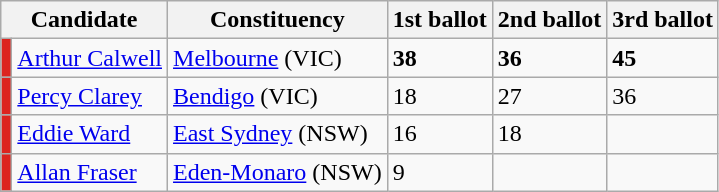<table class="wikitable">
<tr>
<th colspan="2">Candidate</th>
<th>Constituency</th>
<th>1st ballot</th>
<th>2nd ballot</th>
<th>3rd ballot</th>
</tr>
<tr>
<td style="background:#DC241F"></td>
<td><a href='#'>Arthur Calwell</a></td>
<td><a href='#'>Melbourne</a> (VIC)</td>
<td><strong>38</strong></td>
<td><strong>36</strong></td>
<td><strong>45</strong></td>
</tr>
<tr>
<td style="background:#DC241F"></td>
<td><a href='#'>Percy Clarey</a></td>
<td><a href='#'>Bendigo</a> (VIC)</td>
<td>18</td>
<td>27</td>
<td>36</td>
</tr>
<tr>
<td style="background:#DC241F"></td>
<td><a href='#'>Eddie Ward</a></td>
<td><a href='#'>East Sydney</a> (NSW)</td>
<td>16</td>
<td>18</td>
<td></td>
</tr>
<tr>
<td style="background:#DC241F"></td>
<td><a href='#'>Allan Fraser</a></td>
<td><a href='#'>Eden-Monaro</a> (NSW)</td>
<td>9</td>
<td></td>
<td></td>
</tr>
</table>
